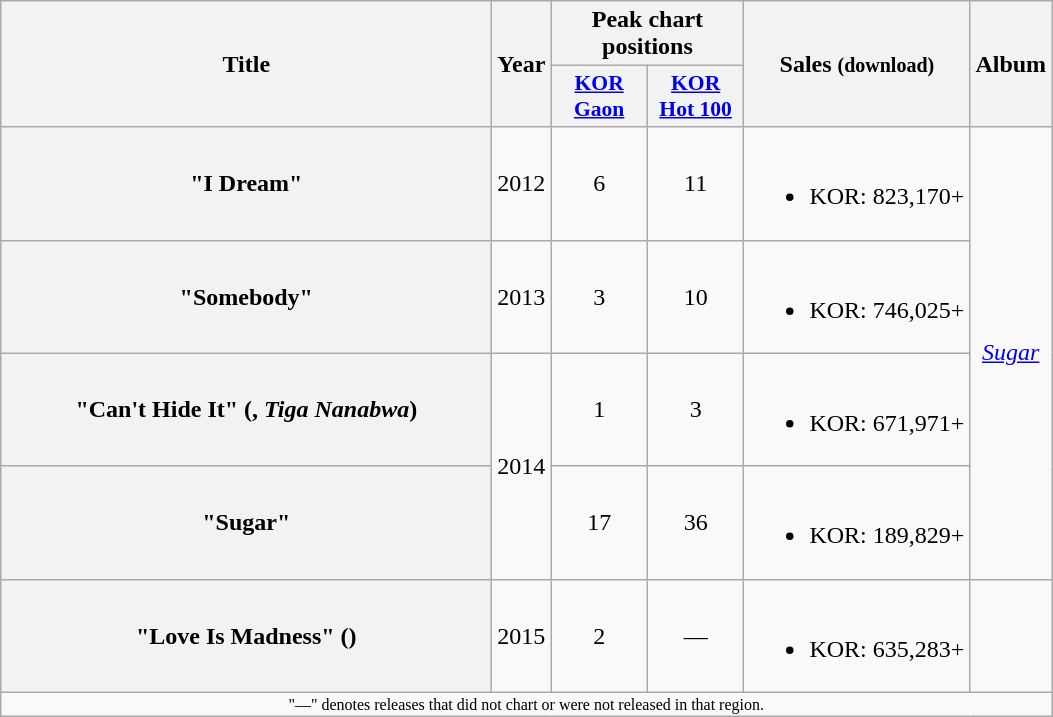<table class="wikitable plainrowheaders" style="text-align:center;">
<tr>
<th scope="col" rowspan="2" style="width:20em;">Title</th>
<th scope="col" rowspan="2">Year</th>
<th scope="col" colspan="2">Peak chart positions</th>
<th scope="col" rowspan="2">Sales <small>(download)</small></th>
<th scope="col" rowspan="2">Album</th>
</tr>
<tr>
<th scope="col" style="width:4em;font-size:90%;"><a href='#'>KOR<br>Gaon</a><br></th>
<th scope="col" style="width:4em;font-size:90%;"><a href='#'>KOR<br>Hot 100</a><br></th>
</tr>
<tr>
<th scope="row">"I Dream"</th>
<td>2012</td>
<td>6</td>
<td>11</td>
<td><br><ul><li>KOR: 823,170+</li></ul></td>
<td rowspan="4"><em><a href='#'>Sugar</a></em></td>
</tr>
<tr>
<th scope="row">"Somebody"</th>
<td>2013</td>
<td>3</td>
<td>10</td>
<td><br><ul><li>KOR: 746,025+</li></ul></td>
</tr>
<tr>
<th scope="row">"Can't Hide It" (, <em>Tiga Nanabwa</em>)</th>
<td rowspan="2">2014</td>
<td>1</td>
<td>3</td>
<td><br><ul><li>KOR: 671,971+</li></ul></td>
</tr>
<tr>
<th scope="row">"Sugar"</th>
<td>17</td>
<td>36</td>
<td><br><ul><li>KOR: 189,829+</li></ul></td>
</tr>
<tr>
<th scope="row">"Love Is Madness" ()<br></th>
<td>2015</td>
<td>2</td>
<td>—</td>
<td><br><ul><li>KOR: 635,283+</li></ul></td>
<td></td>
</tr>
<tr>
<td colspan="6" style="font-size:8pt;">"—" denotes releases that did not chart or were not released in that region.</td>
</tr>
</table>
